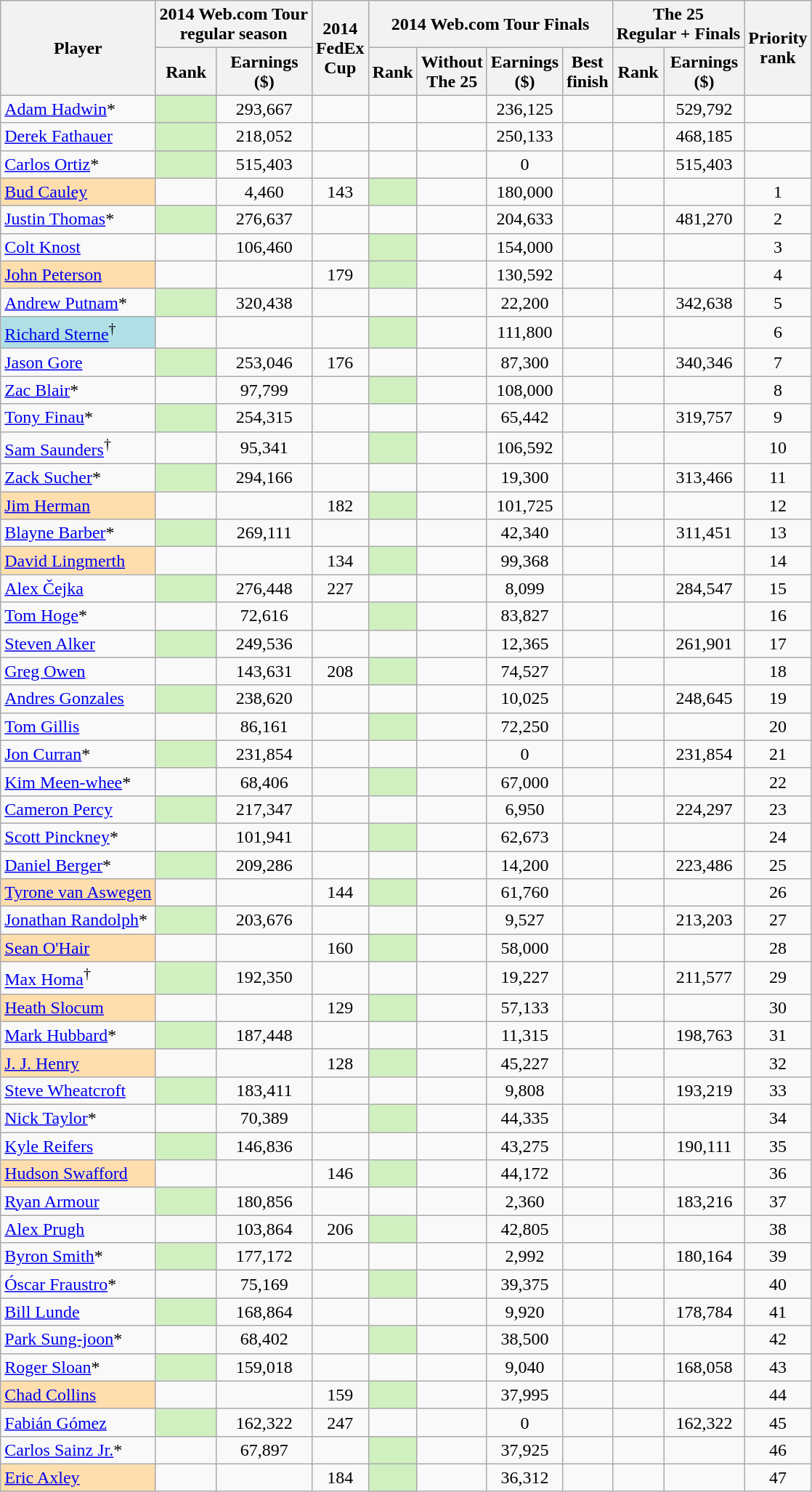<table class="wikitable sortable" style="text-align:center">
<tr>
<th rowspan=2>Player</th>
<th colspan=2>2014 Web.com Tour<br>regular season</th>
<th rowspan=2>2014<br>FedEx<br>Cup</th>
<th colspan=4>2014 Web.com Tour Finals</th>
<th colspan=2>The 25<br>Regular + Finals</th>
<th rowspan=2 data-sort-type=number>Priority<br>rank</th>
</tr>
<tr>
<th>Rank</th>
<th>Earnings<br>($)</th>
<th>Rank</th>
<th>Without<br>The 25</th>
<th>Earnings<br>($)</th>
<th>Best<br>finish</th>
<th>Rank</th>
<th>Earnings<br>($)</th>
</tr>
<tr>
<td align=left> <a href='#'>Adam Hadwin</a>*</td>
<td style="background:#D0F0C0;"></td>
<td>293,667</td>
<td></td>
<td></td>
<td></td>
<td>236,125</td>
<td></td>
<td></td>
<td>529,792</td>
<td></td>
</tr>
<tr>
<td align=left> <a href='#'>Derek Fathauer</a></td>
<td style="background:#D0F0C0;"></td>
<td>218,052</td>
<td></td>
<td></td>
<td></td>
<td>250,133</td>
<td></td>
<td></td>
<td>468,185</td>
<td></td>
</tr>
<tr>
<td align=left> <a href='#'>Carlos Ortiz</a>*</td>
<td style="background:#D0F0C0;"></td>
<td>515,403</td>
<td></td>
<td></td>
<td></td>
<td>0</td>
<td></td>
<td></td>
<td>515,403</td>
<td></td>
</tr>
<tr>
<td style="text-align:left; background:NavajoWhite;"> <a href='#'>Bud Cauley</a></td>
<td></td>
<td>4,460</td>
<td>143</td>
<td style="background:#D0F0C0;"></td>
<td></td>
<td>180,000</td>
<td></td>
<td></td>
<td></td>
<td>1</td>
</tr>
<tr>
<td align=left> <a href='#'>Justin Thomas</a>*</td>
<td style="background:#D0F0C0;"></td>
<td>276,637</td>
<td></td>
<td></td>
<td></td>
<td>204,633</td>
<td></td>
<td></td>
<td>481,270</td>
<td>2</td>
</tr>
<tr>
<td align=left> <a href='#'>Colt Knost</a></td>
<td></td>
<td>106,460</td>
<td></td>
<td style="background:#D0F0C0;"></td>
<td></td>
<td>154,000</td>
<td></td>
<td></td>
<td></td>
<td>3</td>
</tr>
<tr>
<td style="text-align:left; background:NavajoWhite;"> <a href='#'>John Peterson</a></td>
<td></td>
<td></td>
<td>179</td>
<td style="background:#D0F0C0;"></td>
<td></td>
<td>130,592</td>
<td></td>
<td></td>
<td></td>
<td>4</td>
</tr>
<tr>
<td align=left> <a href='#'>Andrew Putnam</a>*</td>
<td style="background:#D0F0C0;"></td>
<td>320,438</td>
<td></td>
<td></td>
<td></td>
<td>22,200</td>
<td></td>
<td></td>
<td>342,638</td>
<td>5</td>
</tr>
<tr>
<td style="text-align:left; background:#b0e0e6;"> <a href='#'>Richard Sterne</a><sup>†</sup></td>
<td></td>
<td></td>
<td></td>
<td style="background:#D0F0C0;"></td>
<td></td>
<td>111,800</td>
<td></td>
<td></td>
<td></td>
<td>6</td>
</tr>
<tr>
<td align=left> <a href='#'>Jason Gore</a></td>
<td style="background:#D0F0C0;"></td>
<td>253,046</td>
<td>176</td>
<td></td>
<td></td>
<td>87,300</td>
<td></td>
<td></td>
<td>340,346</td>
<td>7</td>
</tr>
<tr>
<td align=left> <a href='#'>Zac Blair</a>*</td>
<td></td>
<td>97,799</td>
<td></td>
<td style="background:#D0F0C0;"></td>
<td></td>
<td>108,000</td>
<td></td>
<td></td>
<td></td>
<td>8</td>
</tr>
<tr>
<td align=left> <a href='#'>Tony Finau</a>*</td>
<td style="background:#D0F0C0;"></td>
<td>254,315</td>
<td></td>
<td></td>
<td></td>
<td>65,442</td>
<td></td>
<td></td>
<td>319,757</td>
<td>9</td>
</tr>
<tr>
<td align=left> <a href='#'>Sam Saunders</a><sup>†</sup></td>
<td></td>
<td>95,341</td>
<td></td>
<td style="background:#D0F0C0;"></td>
<td></td>
<td>106,592</td>
<td></td>
<td></td>
<td></td>
<td>10</td>
</tr>
<tr>
<td align=left> <a href='#'>Zack Sucher</a>*</td>
<td style="background:#D0F0C0;"></td>
<td>294,166</td>
<td></td>
<td></td>
<td></td>
<td>19,300</td>
<td></td>
<td></td>
<td>313,466</td>
<td>11</td>
</tr>
<tr>
<td style="text-align:left; background:NavajoWhite;"> <a href='#'>Jim Herman</a></td>
<td></td>
<td></td>
<td>182</td>
<td style="background:#D0F0C0;"></td>
<td></td>
<td>101,725</td>
<td></td>
<td></td>
<td></td>
<td>12</td>
</tr>
<tr>
<td align=left> <a href='#'>Blayne Barber</a>*</td>
<td style="background:#D0F0C0;"></td>
<td>269,111</td>
<td></td>
<td></td>
<td></td>
<td>42,340</td>
<td></td>
<td></td>
<td>311,451</td>
<td>13</td>
</tr>
<tr>
<td style="text-align:left; background:NavajoWhite;"> <a href='#'>David Lingmerth</a></td>
<td></td>
<td></td>
<td>134</td>
<td style="background:#D0F0C0;"></td>
<td></td>
<td>99,368</td>
<td></td>
<td></td>
<td></td>
<td>14</td>
</tr>
<tr>
<td align=left> <a href='#'>Alex Čejka</a></td>
<td style="background:#D0F0C0;"></td>
<td>276,448</td>
<td>227</td>
<td></td>
<td></td>
<td>8,099</td>
<td></td>
<td></td>
<td>284,547</td>
<td>15</td>
</tr>
<tr>
<td align=left> <a href='#'>Tom Hoge</a>*</td>
<td></td>
<td>72,616</td>
<td></td>
<td style="background:#D0F0C0;"></td>
<td></td>
<td>83,827</td>
<td></td>
<td></td>
<td></td>
<td>16</td>
</tr>
<tr>
<td align=left> <a href='#'>Steven Alker</a></td>
<td style="background:#D0F0C0;"></td>
<td>249,536</td>
<td></td>
<td></td>
<td></td>
<td>12,365</td>
<td></td>
<td></td>
<td>261,901</td>
<td>17</td>
</tr>
<tr>
<td align=left> <a href='#'>Greg Owen</a></td>
<td></td>
<td>143,631</td>
<td>208</td>
<td style="background:#D0F0C0;"></td>
<td></td>
<td>74,527</td>
<td></td>
<td></td>
<td></td>
<td>18</td>
</tr>
<tr>
<td align=left> <a href='#'>Andres Gonzales</a></td>
<td style="background:#D0F0C0;"></td>
<td>238,620</td>
<td></td>
<td></td>
<td></td>
<td>10,025</td>
<td></td>
<td></td>
<td>248,645</td>
<td>19</td>
</tr>
<tr>
<td align=left> <a href='#'>Tom Gillis</a></td>
<td></td>
<td>86,161</td>
<td></td>
<td style="background:#D0F0C0;"></td>
<td></td>
<td>72,250</td>
<td></td>
<td></td>
<td></td>
<td>20</td>
</tr>
<tr>
<td align=left> <a href='#'>Jon Curran</a>*</td>
<td style="background:#D0F0C0;"></td>
<td>231,854</td>
<td></td>
<td></td>
<td></td>
<td>0</td>
<td></td>
<td></td>
<td>231,854</td>
<td>21</td>
</tr>
<tr>
<td align=left> <a href='#'>Kim Meen-whee</a>*</td>
<td></td>
<td>68,406</td>
<td></td>
<td style="background:#D0F0C0;"></td>
<td></td>
<td>67,000</td>
<td></td>
<td></td>
<td></td>
<td>22</td>
</tr>
<tr>
<td align=left> <a href='#'>Cameron Percy</a></td>
<td style="background:#D0F0C0;"></td>
<td>217,347</td>
<td></td>
<td></td>
<td></td>
<td>6,950</td>
<td></td>
<td></td>
<td>224,297</td>
<td>23</td>
</tr>
<tr>
<td align=left> <a href='#'>Scott Pinckney</a>*</td>
<td></td>
<td>101,941</td>
<td></td>
<td style="background:#D0F0C0;"></td>
<td></td>
<td>62,673</td>
<td></td>
<td></td>
<td></td>
<td>24</td>
</tr>
<tr>
<td align=left> <a href='#'>Daniel Berger</a>*</td>
<td style="background:#D0F0C0;"></td>
<td>209,286</td>
<td></td>
<td></td>
<td></td>
<td>14,200</td>
<td></td>
<td></td>
<td>223,486</td>
<td>25</td>
</tr>
<tr>
<td style="text-align:left; background:NavajoWhite;"> <a href='#'>Tyrone van Aswegen</a></td>
<td></td>
<td></td>
<td>144</td>
<td style="background:#D0F0C0;"></td>
<td></td>
<td>61,760</td>
<td></td>
<td></td>
<td></td>
<td>26</td>
</tr>
<tr>
<td align=left> <a href='#'>Jonathan Randolph</a>*</td>
<td style="background:#D0F0C0;"></td>
<td>203,676</td>
<td></td>
<td></td>
<td></td>
<td>9,527</td>
<td></td>
<td></td>
<td>213,203</td>
<td>27</td>
</tr>
<tr>
<td style="text-align:left; background:NavajoWhite;"> <a href='#'>Sean O'Hair</a></td>
<td></td>
<td></td>
<td>160</td>
<td style="background:#D0F0C0;"></td>
<td></td>
<td>58,000</td>
<td></td>
<td></td>
<td></td>
<td>28</td>
</tr>
<tr>
<td align=left> <a href='#'>Max Homa</a><sup>†</sup></td>
<td style="background:#D0F0C0;"></td>
<td>192,350</td>
<td></td>
<td></td>
<td></td>
<td>19,227</td>
<td></td>
<td></td>
<td>211,577</td>
<td>29</td>
</tr>
<tr>
<td style="text-align:left; background:NavajoWhite;"> <a href='#'>Heath Slocum</a></td>
<td></td>
<td></td>
<td>129</td>
<td style="background:#D0F0C0;"></td>
<td></td>
<td>57,133</td>
<td></td>
<td></td>
<td></td>
<td>30</td>
</tr>
<tr>
<td align=left> <a href='#'>Mark Hubbard</a>*</td>
<td style="background:#D0F0C0;"></td>
<td>187,448</td>
<td></td>
<td></td>
<td></td>
<td>11,315</td>
<td></td>
<td></td>
<td>198,763</td>
<td>31</td>
</tr>
<tr>
<td style="text-align:left; background:NavajoWhite;"> <a href='#'>J. J. Henry</a></td>
<td></td>
<td></td>
<td>128</td>
<td style="background:#D0F0C0;"></td>
<td></td>
<td>45,227</td>
<td></td>
<td></td>
<td></td>
<td>32</td>
</tr>
<tr>
<td align=left> <a href='#'>Steve Wheatcroft</a></td>
<td style="background:#D0F0C0;"></td>
<td>183,411</td>
<td></td>
<td></td>
<td></td>
<td>9,808</td>
<td></td>
<td></td>
<td>193,219</td>
<td>33</td>
</tr>
<tr>
<td align=left> <a href='#'>Nick Taylor</a>*</td>
<td></td>
<td>70,389</td>
<td></td>
<td style="background:#D0F0C0;"></td>
<td></td>
<td>44,335</td>
<td></td>
<td></td>
<td></td>
<td>34</td>
</tr>
<tr>
<td align=left> <a href='#'>Kyle Reifers</a></td>
<td style="background:#D0F0C0;"></td>
<td>146,836</td>
<td></td>
<td></td>
<td></td>
<td>43,275</td>
<td></td>
<td></td>
<td>190,111</td>
<td>35</td>
</tr>
<tr>
<td style="text-align:left; background:NavajoWhite;"> <a href='#'>Hudson Swafford</a></td>
<td></td>
<td></td>
<td>146</td>
<td style="background:#D0F0C0;"></td>
<td></td>
<td>44,172</td>
<td></td>
<td></td>
<td></td>
<td>36</td>
</tr>
<tr>
<td align=left> <a href='#'>Ryan Armour</a></td>
<td style="background:#D0F0C0;"></td>
<td>180,856</td>
<td></td>
<td></td>
<td></td>
<td>2,360</td>
<td></td>
<td></td>
<td>183,216</td>
<td>37</td>
</tr>
<tr>
<td align=left> <a href='#'>Alex Prugh</a></td>
<td></td>
<td>103,864</td>
<td>206</td>
<td style="background:#D0F0C0;"></td>
<td></td>
<td>42,805</td>
<td></td>
<td></td>
<td></td>
<td>38</td>
</tr>
<tr>
<td align=left> <a href='#'>Byron Smith</a>*</td>
<td style="background:#D0F0C0;"></td>
<td>177,172</td>
<td></td>
<td></td>
<td></td>
<td>2,992</td>
<td></td>
<td></td>
<td>180,164</td>
<td>39</td>
</tr>
<tr>
<td align=left> <a href='#'>Óscar Fraustro</a>*</td>
<td></td>
<td>75,169</td>
<td></td>
<td style="background:#D0F0C0;"></td>
<td></td>
<td>39,375</td>
<td></td>
<td></td>
<td></td>
<td>40</td>
</tr>
<tr>
<td align=left> <a href='#'>Bill Lunde</a></td>
<td style="background:#D0F0C0;"></td>
<td>168,864</td>
<td></td>
<td></td>
<td></td>
<td>9,920</td>
<td></td>
<td></td>
<td>178,784</td>
<td>41</td>
</tr>
<tr>
<td align=left> <a href='#'>Park Sung-joon</a>*</td>
<td></td>
<td>68,402</td>
<td></td>
<td style="background:#D0F0C0;"></td>
<td></td>
<td>38,500</td>
<td></td>
<td></td>
<td></td>
<td>42</td>
</tr>
<tr>
<td align=left> <a href='#'>Roger Sloan</a>*</td>
<td style="background:#D0F0C0;"></td>
<td>159,018</td>
<td></td>
<td></td>
<td></td>
<td>9,040</td>
<td></td>
<td></td>
<td>168,058</td>
<td>43</td>
</tr>
<tr>
<td style="text-align:left; background:NavajoWhite;"> <a href='#'>Chad Collins</a></td>
<td></td>
<td></td>
<td>159</td>
<td style="background:#D0F0C0;"></td>
<td></td>
<td>37,995</td>
<td></td>
<td></td>
<td></td>
<td>44</td>
</tr>
<tr>
<td align=left> <a href='#'>Fabián Gómez</a></td>
<td style="background:#D0F0C0;"></td>
<td>162,322</td>
<td>247</td>
<td></td>
<td></td>
<td>0</td>
<td></td>
<td></td>
<td>162,322</td>
<td>45</td>
</tr>
<tr>
<td align=left> <a href='#'>Carlos Sainz Jr.</a>*</td>
<td></td>
<td>67,897</td>
<td></td>
<td style="background:#D0F0C0;"></td>
<td></td>
<td>37,925</td>
<td></td>
<td></td>
<td></td>
<td>46</td>
</tr>
<tr>
<td style="text-align:left; background:NavajoWhite;"> <a href='#'>Eric Axley</a></td>
<td></td>
<td></td>
<td>184</td>
<td style="background:#D0F0C0;"></td>
<td></td>
<td>36,312</td>
<td></td>
<td></td>
<td></td>
<td>47</td>
</tr>
</table>
